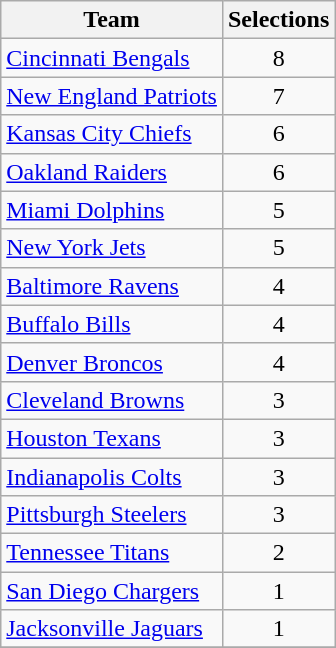<table class="wikitable sortable">
<tr>
<th>Team</th>
<th>Selections</th>
</tr>
<tr>
<td><a href='#'>Cincinnati Bengals</a></td>
<td align=center>8</td>
</tr>
<tr>
<td><a href='#'>New England Patriots</a></td>
<td align=center>7</td>
</tr>
<tr>
<td><a href='#'>Kansas City Chiefs</a></td>
<td align=center>6</td>
</tr>
<tr>
<td><a href='#'>Oakland Raiders</a></td>
<td align=center>6</td>
</tr>
<tr>
<td><a href='#'>Miami Dolphins</a></td>
<td align=center>5</td>
</tr>
<tr>
<td><a href='#'>New York Jets</a></td>
<td align=center>5</td>
</tr>
<tr>
<td><a href='#'>Baltimore Ravens</a></td>
<td align=center>4</td>
</tr>
<tr>
<td><a href='#'>Buffalo Bills</a></td>
<td align=center>4</td>
</tr>
<tr>
<td><a href='#'>Denver Broncos</a></td>
<td align=center>4</td>
</tr>
<tr>
<td><a href='#'>Cleveland Browns</a></td>
<td align=center>3</td>
</tr>
<tr>
<td><a href='#'>Houston Texans</a></td>
<td align=center>3</td>
</tr>
<tr>
<td><a href='#'>Indianapolis Colts</a></td>
<td align=center>3</td>
</tr>
<tr>
<td><a href='#'>Pittsburgh Steelers</a></td>
<td align=center>3</td>
</tr>
<tr>
<td><a href='#'>Tennessee Titans</a></td>
<td align=center>2</td>
</tr>
<tr>
<td><a href='#'>San Diego Chargers</a></td>
<td align=center>1</td>
</tr>
<tr>
<td><a href='#'>Jacksonville Jaguars</a></td>
<td align=center>1</td>
</tr>
<tr>
</tr>
</table>
